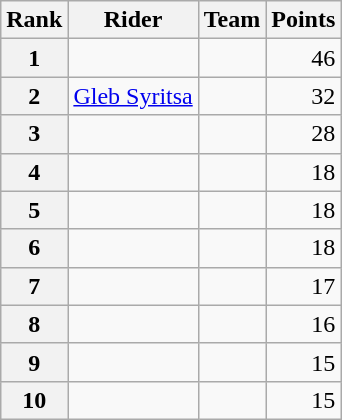<table class="wikitable" margin-bottom:0;">
<tr>
<th scope="col">Rank</th>
<th scope="col">Rider</th>
<th scope="col">Team</th>
<th scope="col">Points</th>
</tr>
<tr>
<th scope="row">1</th>
<td> </td>
<td></td>
<td align="right">46</td>
</tr>
<tr>
<th scope="row">2</th>
<td> <a href='#'>Gleb Syritsa</a></td>
<td></td>
<td align="right">32</td>
</tr>
<tr>
<th scope="row">3</th>
<td></td>
<td></td>
<td align="right">28</td>
</tr>
<tr>
<th scope="row">4</th>
<td></td>
<td></td>
<td align="right">18</td>
</tr>
<tr>
<th scope="row">5</th>
<td></td>
<td></td>
<td align="right">18</td>
</tr>
<tr>
<th scope="row">6</th>
<td></td>
<td></td>
<td align="right">18</td>
</tr>
<tr>
<th scope="row">7</th>
<td></td>
<td></td>
<td align="right">17</td>
</tr>
<tr>
<th scope="row">8</th>
<td></td>
<td></td>
<td align="right">16</td>
</tr>
<tr>
<th scope="row">9</th>
<td></td>
<td></td>
<td align="right">15</td>
</tr>
<tr>
<th scope="row">10</th>
<td></td>
<td></td>
<td align="right">15</td>
</tr>
</table>
